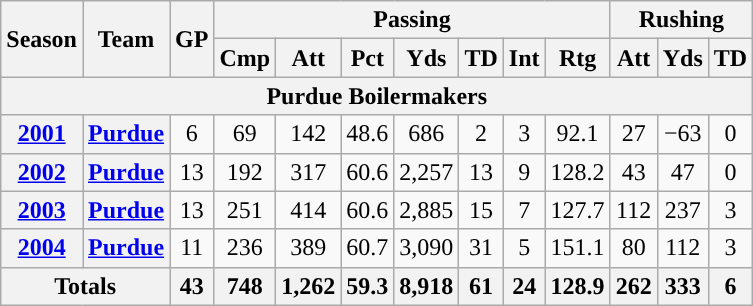<table class="wikitable" style="text-align:center;">
<tr>
<th rowspan="2">Season</th>
<th rowspan="2">Team</th>
<th rowspan="2">GP</th>
<th colspan="7">Passing</th>
<th colspan="3">Rushing</th>
</tr>
<tr>
<th>Cmp</th>
<th>Att</th>
<th>Pct</th>
<th>Yds</th>
<th>TD</th>
<th>Int</th>
<th>Rtg</th>
<th>Att</th>
<th>Yds</th>
<th>TD</th>
</tr>
<tr>
<th colspan="16">Purdue Boilermakers</th>
</tr>
<tr>
<th><a href='#'>2001</a></th>
<th><a href='#'>Purdue</a></th>
<td>6</td>
<td>69</td>
<td>142</td>
<td>48.6</td>
<td>686</td>
<td>2</td>
<td>3</td>
<td>92.1</td>
<td>27</td>
<td>−63</td>
<td>0</td>
</tr>
<tr>
<th><a href='#'>2002</a></th>
<th><a href='#'>Purdue</a></th>
<td>13</td>
<td>192</td>
<td>317</td>
<td>60.6</td>
<td>2,257</td>
<td>13</td>
<td>9</td>
<td>128.2</td>
<td>43</td>
<td>47</td>
<td>0</td>
</tr>
<tr>
<th><a href='#'>2003</a></th>
<th><a href='#'>Purdue</a></th>
<td>13</td>
<td>251</td>
<td>414</td>
<td>60.6</td>
<td>2,885</td>
<td>15</td>
<td>7</td>
<td>127.7</td>
<td>112</td>
<td>237</td>
<td>3</td>
</tr>
<tr>
<th><a href='#'>2004</a></th>
<th><a href='#'>Purdue</a></th>
<td>11</td>
<td>236</td>
<td>389</td>
<td>60.7</td>
<td>3,090</td>
<td>31</td>
<td>5</td>
<td>151.1</td>
<td>80</td>
<td>112</td>
<td>3</td>
</tr>
<tr>
<th colspan="2">Totals</th>
<th>43</th>
<th>748</th>
<th>1,262</th>
<th>59.3</th>
<th>8,918</th>
<th>61</th>
<th>24</th>
<th>128.9</th>
<th>262</th>
<th>333</th>
<th>6</th>
</tr>
</table>
